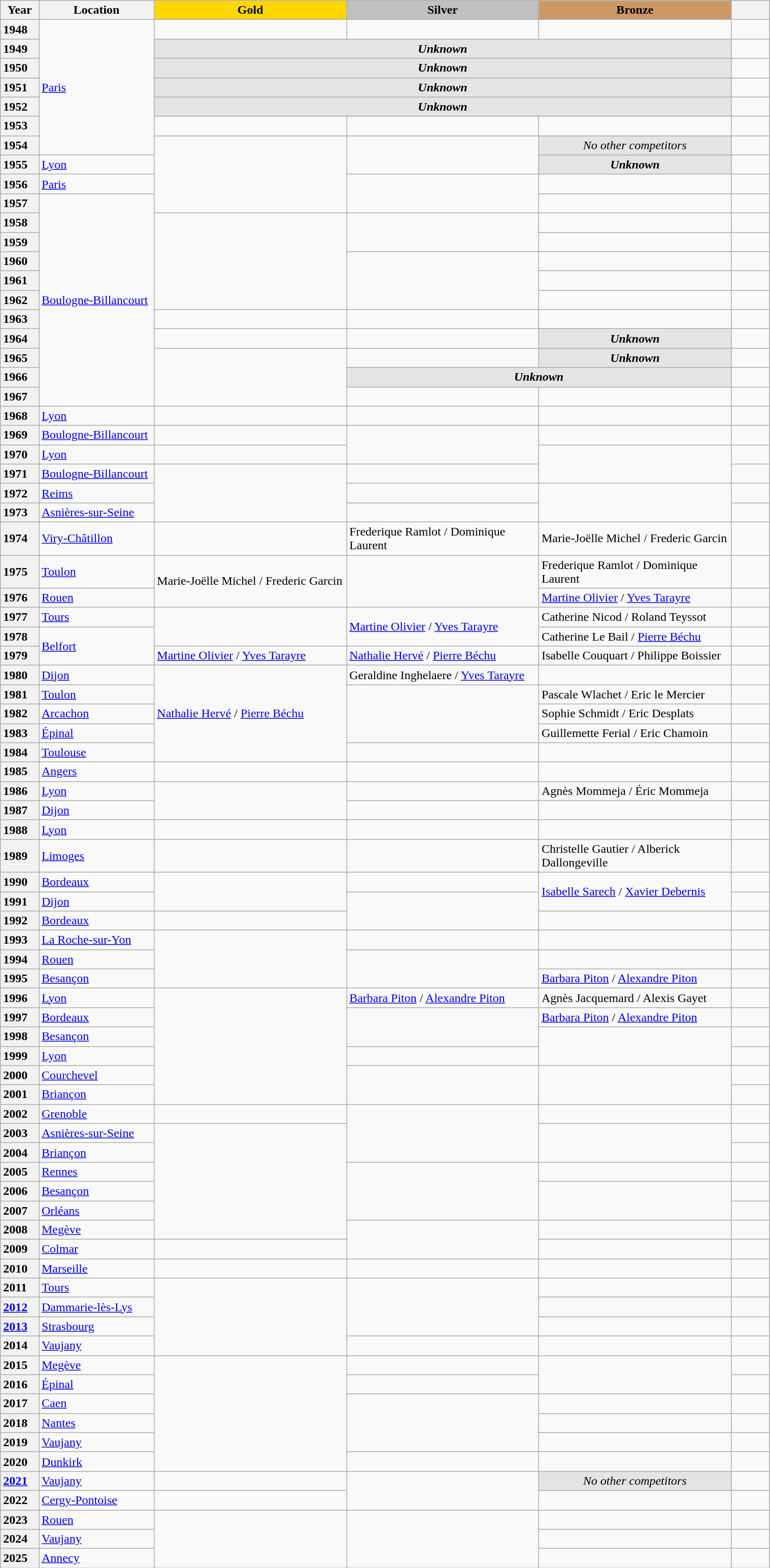<table class="wikitable unsortable" style="text-align:left; width:80%">
<tr>
<th scope="col" style="text-align:center; width:5%">Year</th>
<th scope="col" style="text-align:center; width:15%">Location</th>
<td scope="col" style="text-align:center; width:25%; background:gold"><strong>Gold</strong></td>
<td scope="col" style="text-align:center; width:25%; background:silver"><strong>Silver</strong></td>
<td scope="col" style="text-align:center; width:25%; background:#c96"><strong>Bronze</strong></td>
<th scope="col" style="text-align:center; width:5%"></th>
</tr>
<tr>
<th scope="row" style="text-align:left">1948</th>
<td rowspan="7"><a href='#'>Paris</a></td>
<td></td>
<td></td>
<td></td>
<td></td>
</tr>
<tr>
<th scope="row" style="text-align:left">1949</th>
<td colspan="3" bgcolor="e5e4e2" align="center"><strong><em>Unknown</em></strong></td>
<td></td>
</tr>
<tr>
<th scope="row" style="text-align:left">1950</th>
<td colspan="3" bgcolor="e5e4e2" align="center"><strong><em>Unknown</em></strong></td>
<td></td>
</tr>
<tr>
<th scope="row" style="text-align:left">1951</th>
<td colspan="3" bgcolor="e5e4e2" align="center"><strong><em>Unknown</em></strong></td>
<td></td>
</tr>
<tr>
<th scope="row" style="text-align:left">1952</th>
<td colspan="3" bgcolor="e5e4e2" align="center"><strong><em>Unknown</em></strong></td>
<td></td>
</tr>
<tr>
<th scope="row" style="text-align:left">1953</th>
<td></td>
<td></td>
<td></td>
<td></td>
</tr>
<tr>
<th scope="row" style="text-align:left">1954</th>
<td rowspan="4"></td>
<td rowspan="2"></td>
<td bgcolor="e5e4e2" align="center"><em>No other competitors</em></td>
<td></td>
</tr>
<tr>
<th scope="row" style="text-align:left">1955</th>
<td><a href='#'>Lyon</a></td>
<td bgcolor="e5e4e2" align="center"><strong><em>Unknown</em></strong></td>
<td></td>
</tr>
<tr>
<th scope="row" style="text-align:left">1956</th>
<td><a href='#'>Paris</a></td>
<td rowspan="2"></td>
<td></td>
<td></td>
</tr>
<tr>
<th scope="row" style="text-align:left">1957</th>
<td rowspan="11"><a href='#'>Boulogne-Billancourt</a></td>
<td></td>
<td></td>
</tr>
<tr>
<th scope="row" style="text-align:left">1958</th>
<td rowspan="5"></td>
<td rowspan="2"></td>
<td></td>
<td></td>
</tr>
<tr>
<th scope="row" style="text-align:left">1959</th>
<td></td>
<td></td>
</tr>
<tr>
<th scope="row" style="text-align:left">1960</th>
<td rowspan="3"></td>
<td></td>
<td></td>
</tr>
<tr>
<th scope="row" style="text-align:left">1961</th>
<td></td>
<td></td>
</tr>
<tr>
<th scope="row" style="text-align:left">1962</th>
<td></td>
<td></td>
</tr>
<tr>
<th scope="row" style="text-align:left">1963</th>
<td></td>
<td></td>
<td></td>
<td></td>
</tr>
<tr>
<th scope="row" style="text-align:left">1964</th>
<td></td>
<td></td>
<td align="center" bgcolor="e5e4e2"><strong><em>Unknown</em></strong></td>
<td></td>
</tr>
<tr>
<th scope="row" style="text-align:left">1965</th>
<td rowspan="3"></td>
<td></td>
<td align="center" bgcolor="e5e4e2"><strong><em>Unknown</em></strong></td>
<td></td>
</tr>
<tr>
<th scope="row" style="text-align:left">1966</th>
<td colspan="2" bgcolor="e5e4e2" align="center"><strong><em>Unknown</em></strong></td>
<td></td>
</tr>
<tr>
<th scope="row" style="text-align:left">1967</th>
<td></td>
<td></td>
<td></td>
</tr>
<tr>
<th scope="row" style="text-align:left">1968</th>
<td><a href='#'>Lyon</a></td>
<td></td>
<td></td>
<td></td>
<td></td>
</tr>
<tr>
<th scope="row" style="text-align:left">1969</th>
<td><a href='#'>Boulogne-Billancourt</a></td>
<td></td>
<td rowspan="2"></td>
<td></td>
<td></td>
</tr>
<tr>
<th scope="row" style="text-align:left">1970</th>
<td><a href='#'>Lyon</a></td>
<td></td>
<td rowspan="2"></td>
<td></td>
</tr>
<tr>
<th scope="row" style="text-align:left">1971</th>
<td><a href='#'>Boulogne-Billancourt</a></td>
<td rowspan="3"></td>
<td></td>
<td></td>
</tr>
<tr>
<th scope="row" style="text-align:left">1972</th>
<td><a href='#'>Reims</a></td>
<td></td>
<td rowspan="2"></td>
<td></td>
</tr>
<tr>
<th scope="row" style="text-align:left">1973</th>
<td><a href='#'>Asnières-sur-Seine</a></td>
<td></td>
<td></td>
</tr>
<tr>
<th scope="row" style="text-align:left">1974</th>
<td><a href='#'>Viry-Châtillon</a></td>
<td></td>
<td>Frederique Ramlot / Dominique Laurent</td>
<td>Marie-Joëlle Michel / Frederic Garcin</td>
<td></td>
</tr>
<tr>
<th scope="row" style="text-align:left">1975</th>
<td><a href='#'>Toulon</a></td>
<td rowspan="2">Marie-Joëlle Michel / Frederic Garcin</td>
<td rowspan="2"></td>
<td>Frederique Ramlot / Dominique Laurent</td>
<td></td>
</tr>
<tr>
<th scope="row" style="text-align:left">1976</th>
<td><a href='#'>Rouen</a></td>
<td><a href='#'>Martine Olivier</a> / <a href='#'>Yves Tarayre</a></td>
<td></td>
</tr>
<tr>
<th scope="row" style="text-align:left">1977</th>
<td><a href='#'>Tours</a></td>
<td rowspan="2"></td>
<td rowspan="2"><a href='#'>Martine Olivier</a> / <a href='#'>Yves Tarayre</a></td>
<td>Catherine Nicod / Roland Teyssot</td>
<td></td>
</tr>
<tr>
<th scope="row" style="text-align:left">1978</th>
<td rowspan="2"><a href='#'>Belfort</a></td>
<td>Catherine Le Bail / <a href='#'>Pierre Béchu</a></td>
<td></td>
</tr>
<tr>
<th scope="row" style="text-align:left">1979</th>
<td><a href='#'>Martine Olivier</a> / <a href='#'>Yves Tarayre</a></td>
<td><a href='#'>Nathalie Hervé</a> / <a href='#'>Pierre Béchu</a></td>
<td>Isabelle Couquart / Philippe Boissier</td>
<td></td>
</tr>
<tr>
<th scope="row" style="text-align:left">1980</th>
<td><a href='#'>Dijon</a></td>
<td rowspan="5"><a href='#'>Nathalie Hervé</a> / <a href='#'>Pierre Béchu</a></td>
<td>Geraldine Inghelaere / <a href='#'>Yves Tarayre</a></td>
<td></td>
<td></td>
</tr>
<tr>
<th scope="row" style="text-align:left">1981</th>
<td><a href='#'>Toulon</a></td>
<td rowspan="3"></td>
<td>Pascale Wlachet / Eric le Mercier</td>
<td></td>
</tr>
<tr>
<th scope="row" style="text-align:left">1982</th>
<td><a href='#'>Arcachon</a></td>
<td>Sophie Schmidt / Eric Desplats</td>
<td></td>
</tr>
<tr>
<th scope="row" style="text-align:left">1983</th>
<td><a href='#'>Épinal</a></td>
<td>Guillemette Ferial / Eric Chamoin</td>
<td></td>
</tr>
<tr>
<th scope="row" style="text-align:left">1984</th>
<td><a href='#'>Toulouse</a></td>
<td></td>
<td></td>
<td></td>
</tr>
<tr>
<th scope="row" style="text-align:left">1985</th>
<td><a href='#'>Angers</a></td>
<td></td>
<td></td>
<td></td>
<td></td>
</tr>
<tr>
<th scope="row" style="text-align:left">1986</th>
<td><a href='#'>Lyon</a></td>
<td rowspan="2"></td>
<td></td>
<td>Agnès Mommeja / Éric Mommeja</td>
<td></td>
</tr>
<tr>
<th scope="row" style="text-align:left">1987</th>
<td><a href='#'>Dijon</a></td>
<td></td>
<td></td>
<td></td>
</tr>
<tr>
<th scope="row" style="text-align:left">1988</th>
<td><a href='#'>Lyon</a></td>
<td></td>
<td></td>
<td></td>
<td></td>
</tr>
<tr>
<th scope="row" style="text-align:left">1989</th>
<td><a href='#'>Limoges</a></td>
<td></td>
<td></td>
<td>Christelle Gautier / Alberick Dallongeville</td>
<td></td>
</tr>
<tr>
<th scope="row" style="text-align:left">1990</th>
<td><a href='#'>Bordeaux</a></td>
<td rowspan="2"></td>
<td></td>
<td rowspan="2"><a href='#'>Isabelle Sarech</a> / <a href='#'>Xavier Debernis</a></td>
<td></td>
</tr>
<tr>
<th scope="row" style="text-align:left">1991</th>
<td><a href='#'>Dijon</a></td>
<td rowspan="2"></td>
<td></td>
</tr>
<tr>
<th scope="row" style="text-align:left">1992</th>
<td><a href='#'>Bordeaux</a></td>
<td></td>
<td></td>
<td></td>
</tr>
<tr>
<th scope="row" style="text-align:left">1993</th>
<td><a href='#'>La Roche-sur-Yon</a></td>
<td rowspan="3"></td>
<td></td>
<td></td>
<td></td>
</tr>
<tr>
<th scope="row" style="text-align:left">1994</th>
<td><a href='#'>Rouen</a></td>
<td rowspan="2"></td>
<td></td>
<td></td>
</tr>
<tr>
<th scope="row" style="text-align:left">1995</th>
<td><a href='#'>Besançon</a></td>
<td><a href='#'>Barbara Piton</a> / <a href='#'>Alexandre Piton</a></td>
<td></td>
</tr>
<tr>
<th scope="row" style="text-align:left">1996</th>
<td><a href='#'>Lyon</a></td>
<td rowspan="6"></td>
<td><a href='#'>Barbara Piton</a> / <a href='#'>Alexandre Piton</a></td>
<td>Agnès Jacquemard / Alexis Gayet</td>
<td></td>
</tr>
<tr>
<th scope="row" style="text-align:left">1997</th>
<td><a href='#'>Bordeaux</a></td>
<td rowspan="2"></td>
<td><a href='#'>Barbara Piton</a> / <a href='#'>Alexandre Piton</a></td>
<td></td>
</tr>
<tr>
<th scope="row" style="text-align:left">1998</th>
<td><a href='#'>Besançon</a></td>
<td rowspan="2"></td>
<td></td>
</tr>
<tr>
<th scope="row" style="text-align:left">1999</th>
<td><a href='#'>Lyon</a></td>
<td></td>
<td></td>
</tr>
<tr>
<th scope="row" style="text-align:left">2000</th>
<td><a href='#'>Courchevel</a></td>
<td rowspan="2"></td>
<td rowspan="2"></td>
<td></td>
</tr>
<tr>
<th scope="row" style="text-align:left">2001</th>
<td><a href='#'>Briançon</a></td>
<td></td>
</tr>
<tr>
<th scope="row" style="text-align:left">2002</th>
<td><a href='#'>Grenoble</a></td>
<td></td>
<td rowspan="3"></td>
<td></td>
<td></td>
</tr>
<tr>
<th scope="row" style="text-align:left">2003</th>
<td><a href='#'>Asnières-sur-Seine</a></td>
<td rowspan="6"></td>
<td rowspan="2"></td>
<td></td>
</tr>
<tr>
<th scope="row" style="text-align:left">2004</th>
<td><a href='#'>Briançon</a></td>
<td></td>
</tr>
<tr>
<th scope="row" style="text-align:left">2005</th>
<td><a href='#'>Rennes</a></td>
<td rowspan="3"></td>
<td></td>
<td></td>
</tr>
<tr>
<th scope="row" style="text-align:left">2006</th>
<td><a href='#'>Besançon</a></td>
<td rowspan="2"></td>
<td></td>
</tr>
<tr>
<th scope="row" style="text-align:left">2007</th>
<td><a href='#'>Orléans</a></td>
<td></td>
</tr>
<tr>
<th scope="row" style="text-align:left">2008</th>
<td><a href='#'>Megève</a></td>
<td rowspan="2"></td>
<td></td>
<td></td>
</tr>
<tr>
<th scope="row" style="text-align:left">2009</th>
<td><a href='#'>Colmar</a></td>
<td></td>
<td></td>
<td></td>
</tr>
<tr>
<th scope="row" style="text-align:left">2010</th>
<td><a href='#'>Marseille</a></td>
<td></td>
<td></td>
<td></td>
<td></td>
</tr>
<tr>
<th scope="row" style="text-align:left">2011</th>
<td><a href='#'>Tours</a></td>
<td rowspan="4"></td>
<td rowspan="3"></td>
<td></td>
<td></td>
</tr>
<tr>
<th scope="row" style="text-align:left"><a href='#'>2012</a></th>
<td><a href='#'>Dammarie-lès-Lys</a></td>
<td></td>
<td></td>
</tr>
<tr>
<th scope="row" style="text-align:left"><a href='#'>2013</a></th>
<td><a href='#'>Strasbourg</a></td>
<td></td>
<td></td>
</tr>
<tr>
<th scope="row" style="text-align:left">2014</th>
<td><a href='#'>Vaujany</a></td>
<td></td>
<td></td>
<td></td>
</tr>
<tr>
<th scope="row" style="text-align:left">2015</th>
<td><a href='#'>Megève</a></td>
<td rowspan="6"></td>
<td></td>
<td rowspan="2"></td>
<td></td>
</tr>
<tr>
<th scope="row" style="text-align:left">2016</th>
<td><a href='#'>Épinal</a></td>
<td></td>
<td></td>
</tr>
<tr>
<th scope="row" style="text-align:left">2017</th>
<td><a href='#'>Caen</a></td>
<td rowspan="3"></td>
<td></td>
<td></td>
</tr>
<tr>
<th scope="row" style="text-align:left">2018</th>
<td><a href='#'>Nantes</a></td>
<td></td>
<td></td>
</tr>
<tr>
<th scope="row" style="text-align:left">2019</th>
<td><a href='#'>Vaujany</a></td>
<td></td>
<td></td>
</tr>
<tr>
<th scope="row" style="text-align:left">2020</th>
<td><a href='#'>Dunkirk</a></td>
<td></td>
<td></td>
<td></td>
</tr>
<tr>
<th scope="row" style="text-align:left"><a href='#'>2021</a></th>
<td><a href='#'>Vaujany</a></td>
<td></td>
<td rowspan="2"></td>
<td align=center bgcolor="e5e4e2"><em>No other competitors</em></td>
<td></td>
</tr>
<tr>
<th scope="row" style="text-align:left">2022</th>
<td><a href='#'>Cergy-Pontoise</a></td>
<td></td>
<td></td>
<td></td>
</tr>
<tr>
<th scope="row" style="text-align:left">2023</th>
<td><a href='#'>Rouen</a></td>
<td rowspan="3"></td>
<td rowspan="3"></td>
<td></td>
<td></td>
</tr>
<tr>
<th scope="row" style="text-align:left">2024</th>
<td><a href='#'>Vaujany</a></td>
<td></td>
<td></td>
</tr>
<tr>
<th scope="row" style="text-align:left">2025</th>
<td><a href='#'>Annecy</a></td>
<td></td>
<td></td>
</tr>
</table>
